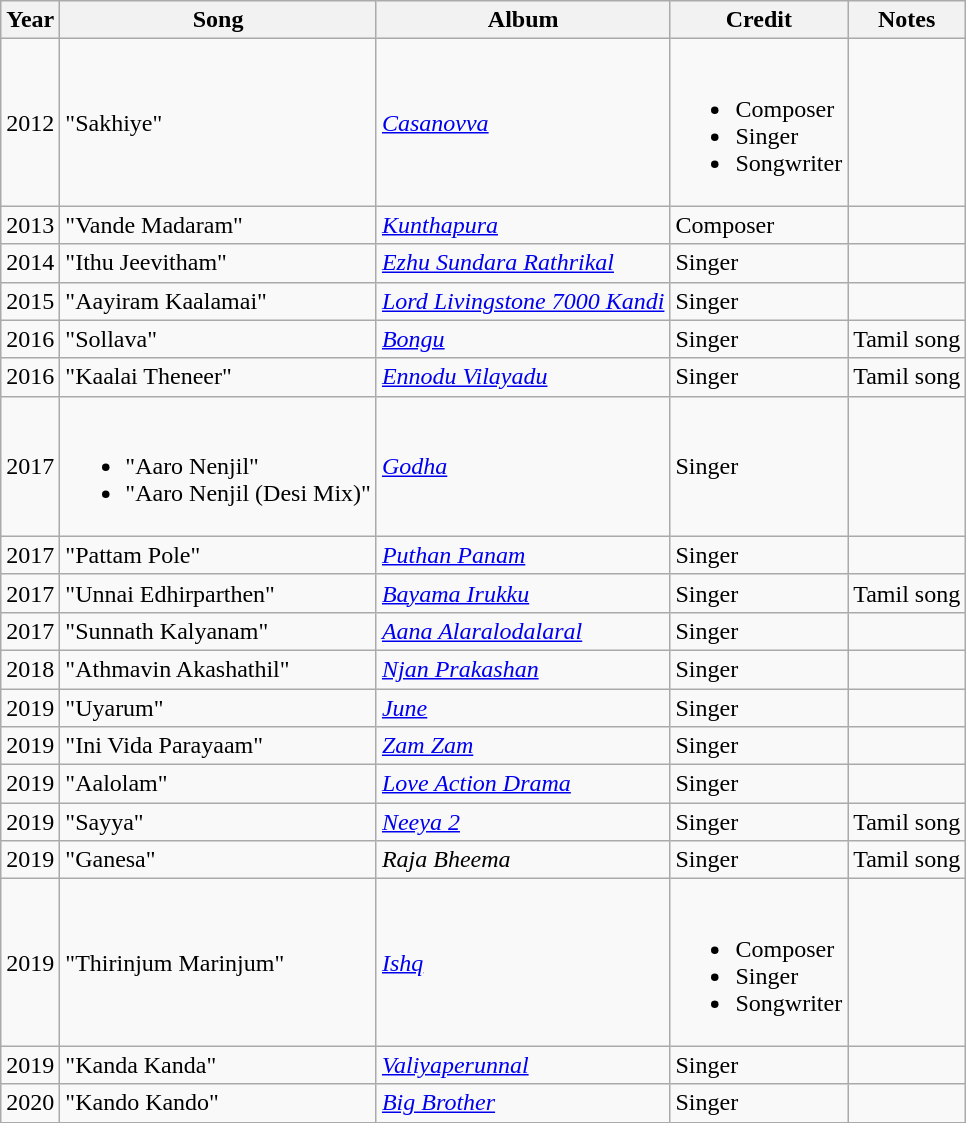<table class="wikitable sortable">
<tr>
<th>Year</th>
<th>Song</th>
<th>Album</th>
<th>Credit</th>
<th>Notes</th>
</tr>
<tr>
<td>2012</td>
<td>"Sakhiye"</td>
<td><em><a href='#'>Casanovva</a></em></td>
<td><br><ul><li>Composer</li><li>Singer</li><li>Songwriter</li></ul></td>
<td></td>
</tr>
<tr>
<td>2013</td>
<td>"Vande Madaram"</td>
<td><em><a href='#'>Kunthapura</a></em></td>
<td>Composer</td>
<td></td>
</tr>
<tr>
<td>2014</td>
<td>"Ithu Jeevitham"</td>
<td><em><a href='#'>Ezhu Sundara Rathrikal</a></em></td>
<td>Singer</td>
<td></td>
</tr>
<tr>
<td>2015</td>
<td>"Aayiram Kaalamai"</td>
<td><em><a href='#'>Lord Livingstone 7000 Kandi</a></em></td>
<td>Singer</td>
<td></td>
</tr>
<tr>
<td>2016</td>
<td>"Sollava"</td>
<td><em><a href='#'>Bongu</a></em></td>
<td>Singer</td>
<td>Tamil song</td>
</tr>
<tr>
<td>2016</td>
<td>"Kaalai Theneer"</td>
<td><em><a href='#'>Ennodu Vilayadu</a></em></td>
<td>Singer</td>
<td>Tamil song</td>
</tr>
<tr>
<td>2017</td>
<td><br><ul><li>"Aaro Nenjil"</li><li>"Aaro Nenjil (Desi Mix)"</li></ul></td>
<td><em><a href='#'>Godha</a></em></td>
<td>Singer</td>
<td></td>
</tr>
<tr>
<td>2017</td>
<td>"Pattam Pole"</td>
<td><em><a href='#'>Puthan Panam</a></em></td>
<td>Singer</td>
<td></td>
</tr>
<tr>
<td>2017</td>
<td>"Unnai Edhirparthen"</td>
<td><em><a href='#'>Bayama Irukku</a></em></td>
<td>Singer</td>
<td>Tamil song</td>
</tr>
<tr>
<td>2017</td>
<td>"Sunnath Kalyanam"</td>
<td><em><a href='#'>Aana Alaralodalaral</a></em></td>
<td>Singer</td>
<td></td>
</tr>
<tr>
<td>2018</td>
<td>"Athmavin Akashathil"</td>
<td><em><a href='#'>Njan Prakashan</a></em></td>
<td>Singer</td>
<td></td>
</tr>
<tr>
<td>2019</td>
<td>"Uyarum"</td>
<td><em><a href='#'>June</a></em></td>
<td>Singer</td>
<td></td>
</tr>
<tr>
<td>2019</td>
<td>"Ini Vida Parayaam"</td>
<td><em><a href='#'>Zam Zam</a></em></td>
<td>Singer</td>
<td></td>
</tr>
<tr>
<td>2019</td>
<td>"Aalolam"</td>
<td><em><a href='#'>Love Action Drama</a></em></td>
<td>Singer</td>
<td></td>
</tr>
<tr>
<td>2019</td>
<td>"Sayya"</td>
<td><em><a href='#'>Neeya 2</a></em></td>
<td>Singer</td>
<td>Tamil song</td>
</tr>
<tr>
<td>2019</td>
<td>"Ganesa"</td>
<td><em>Raja Bheema</em></td>
<td>Singer</td>
<td>Tamil song</td>
</tr>
<tr>
<td>2019</td>
<td>"Thirinjum Marinjum"</td>
<td><em><a href='#'>Ishq</a></em></td>
<td><br><ul><li>Composer</li><li>Singer</li><li>Songwriter</li></ul></td>
<td></td>
</tr>
<tr>
<td>2019</td>
<td>"Kanda Kanda"</td>
<td><em><a href='#'>Valiyaperunnal</a></em></td>
<td>Singer</td>
<td></td>
</tr>
<tr>
<td>2020</td>
<td>"Kando Kando"</td>
<td><em><a href='#'>Big Brother</a></em></td>
<td>Singer</td>
<td></td>
</tr>
</table>
